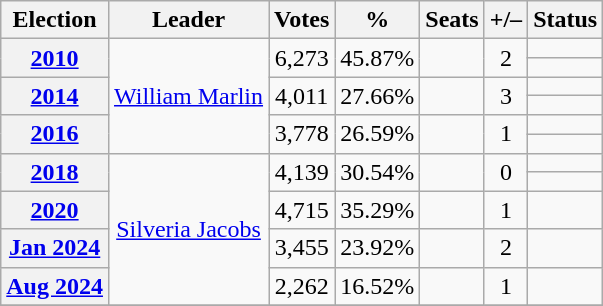<table class=wikitable style=text-align:center>
<tr>
<th>Election</th>
<th>Leader</th>
<th>Votes</th>
<th>%</th>
<th>Seats</th>
<th>+/–</th>
<th>Status</th>
</tr>
<tr>
<th rowspan=2><a href='#'>2010</a></th>
<td rowspan=6><a href='#'>William Marlin</a></td>
<td rowspan=2>6,273</td>
<td rowspan=2>45.87%</td>
<td rowspan=2></td>
<td rowspan=2> 2</td>
<td></td>
</tr>
<tr>
<td></td>
</tr>
<tr>
<th rowspan=2><a href='#'>2014</a></th>
<td rowspan=2>4,011</td>
<td rowspan=2>27.66%</td>
<td rowspan=2></td>
<td rowspan=2> 3</td>
<td></td>
</tr>
<tr>
<td></td>
</tr>
<tr>
<th rowspan=2><a href='#'>2016</a></th>
<td rowspan=2>3,778</td>
<td rowspan=2>26.59%</td>
<td rowspan=2></td>
<td rowspan=2> 1</td>
<td></td>
</tr>
<tr>
<td></td>
</tr>
<tr>
<th rowspan=2><a href='#'>2018</a></th>
<td rowspan=5><a href='#'>Silveria Jacobs</a></td>
<td rowspan=2>4,139</td>
<td rowspan=2>30.54%</td>
<td rowspan=2></td>
<td rowspan=2> 0</td>
<td></td>
</tr>
<tr>
<td></td>
</tr>
<tr>
<th><a href='#'>2020</a></th>
<td>4,715</td>
<td>35.29%</td>
<td></td>
<td> 1</td>
<td></td>
</tr>
<tr>
<th><a href='#'>Jan 2024</a></th>
<td>3,455</td>
<td>23.92%</td>
<td></td>
<td> 2</td>
<td></td>
</tr>
<tr>
<th><a href='#'>Aug 2024</a></th>
<td>2,262</td>
<td>16.52%</td>
<td></td>
<td> 1</td>
<td></td>
</tr>
<tr>
</tr>
</table>
